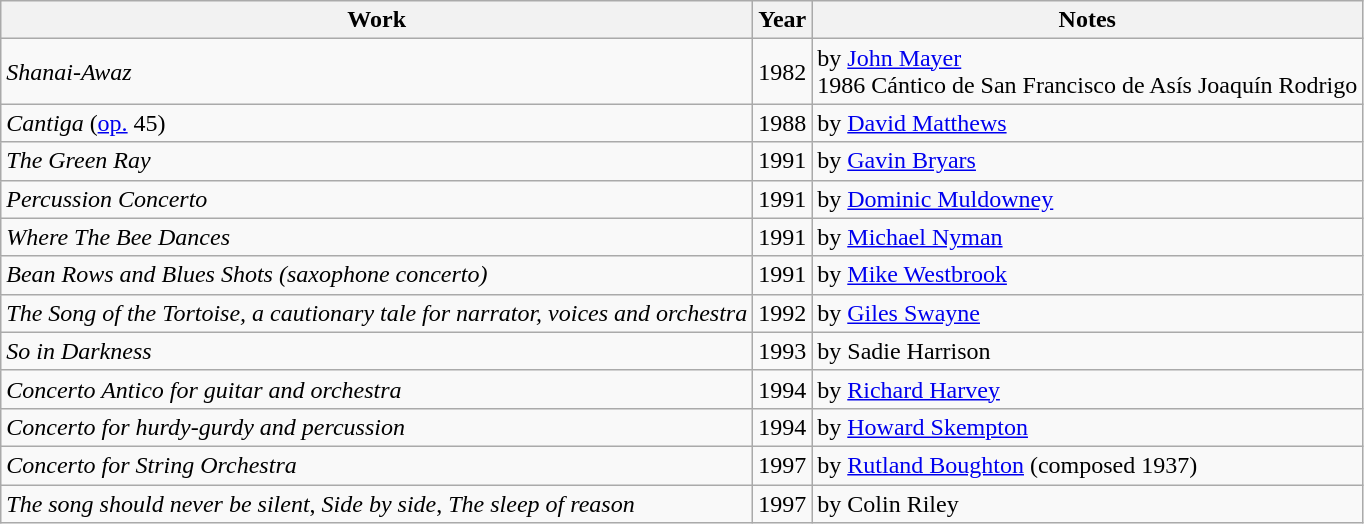<table class="wikitable">
<tr>
<th>Work</th>
<th>Year</th>
<th>Notes</th>
</tr>
<tr>
<td><em>Shanai-Awaz</em></td>
<td>1982</td>
<td>by <a href='#'>John Mayer</a><br>1986 Cántico de San Francisco de Asís 
Joaquín Rodrigo</td>
</tr>
<tr>
<td><em>Cantiga</em> (<a href='#'>op.</a> 45)</td>
<td>1988</td>
<td>by <a href='#'>David Matthews</a></td>
</tr>
<tr>
<td><em>The Green Ray</em></td>
<td>1991</td>
<td>by <a href='#'>Gavin Bryars</a></td>
</tr>
<tr>
<td><em>Percussion Concerto</em></td>
<td>1991</td>
<td>by <a href='#'>Dominic Muldowney</a></td>
</tr>
<tr>
<td><em>Where The Bee Dances</em></td>
<td>1991</td>
<td>by <a href='#'>Michael Nyman</a></td>
</tr>
<tr>
<td><em>Bean Rows and Blues Shots (saxophone concerto)</em></td>
<td>1991</td>
<td> by <a href='#'>Mike Westbrook</a></td>
</tr>
<tr>
<td><em>The Song of the Tortoise, a cautionary tale for narrator, voices and orchestra</em></td>
<td>1992</td>
<td>by <a href='#'>Giles Swayne</a></td>
</tr>
<tr>
<td><em>So in Darkness</em></td>
<td>1993</td>
<td>by Sadie Harrison</td>
</tr>
<tr>
<td><em>Concerto Antico for guitar and orchestra</em></td>
<td>1994</td>
<td>by <a href='#'>Richard Harvey</a></td>
</tr>
<tr>
<td><em>Concerto for hurdy-gurdy and percussion</em></td>
<td>1994</td>
<td>by <a href='#'>Howard Skempton</a></td>
</tr>
<tr>
<td><em>Concerto for String Orchestra</em></td>
<td>1997</td>
<td>by <a href='#'>Rutland Boughton</a> (composed 1937)</td>
</tr>
<tr>
<td><em>The song should never be silent</em>, <em>Side by side</em>, <em>The sleep of reason</em></td>
<td>1997</td>
<td>by Colin Riley</td>
</tr>
</table>
